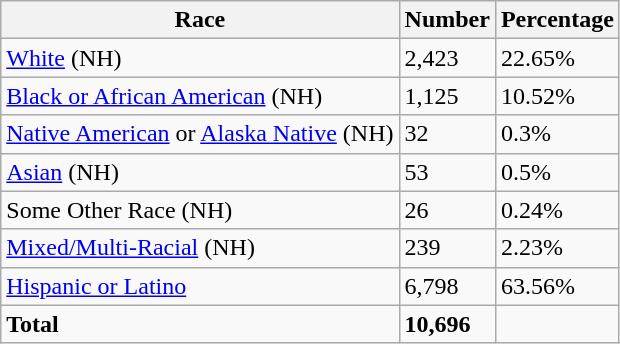<table class="wikitable">
<tr>
<th>Race</th>
<th>Number</th>
<th>Percentage</th>
</tr>
<tr>
<td><a href='#'>White</a> (NH)</td>
<td>2,423</td>
<td>22.65%</td>
</tr>
<tr>
<td><a href='#'>Black or African American</a> (NH)</td>
<td>1,125</td>
<td>10.52%</td>
</tr>
<tr>
<td><a href='#'>Native American</a> or <a href='#'>Alaska Native</a> (NH)</td>
<td>32</td>
<td>0.3%</td>
</tr>
<tr>
<td><a href='#'>Asian</a> (NH)</td>
<td>53</td>
<td>0.5%</td>
</tr>
<tr>
<td>Some Other Race (NH)</td>
<td>26</td>
<td>0.24%</td>
</tr>
<tr>
<td><a href='#'>Mixed/Multi-Racial</a> (NH)</td>
<td>239</td>
<td>2.23%</td>
</tr>
<tr>
<td><a href='#'>Hispanic or Latino</a></td>
<td>6,798</td>
<td>63.56%</td>
</tr>
<tr>
<td><strong>Total</strong></td>
<td><strong>10,696</strong></td>
<td></td>
</tr>
</table>
